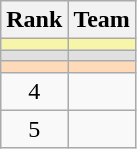<table class="wikitable" style="text-align:center">
<tr>
<th>Rank</th>
<th>Team</th>
</tr>
<tr style="background:#f7f6a8">
<td></td>
<td style="text-align:left"><strong></strong></td>
</tr>
<tr style="background:#e0e0e0">
<td></td>
<td style="text-align:left"></td>
</tr>
<tr style="background:#ffdab9">
<td></td>
<td style="text-align:left"></td>
</tr>
<tr>
<td>4</td>
<td style="text-align:left"></td>
</tr>
<tr>
<td>5</td>
<td style="text-align:left"></td>
</tr>
</table>
